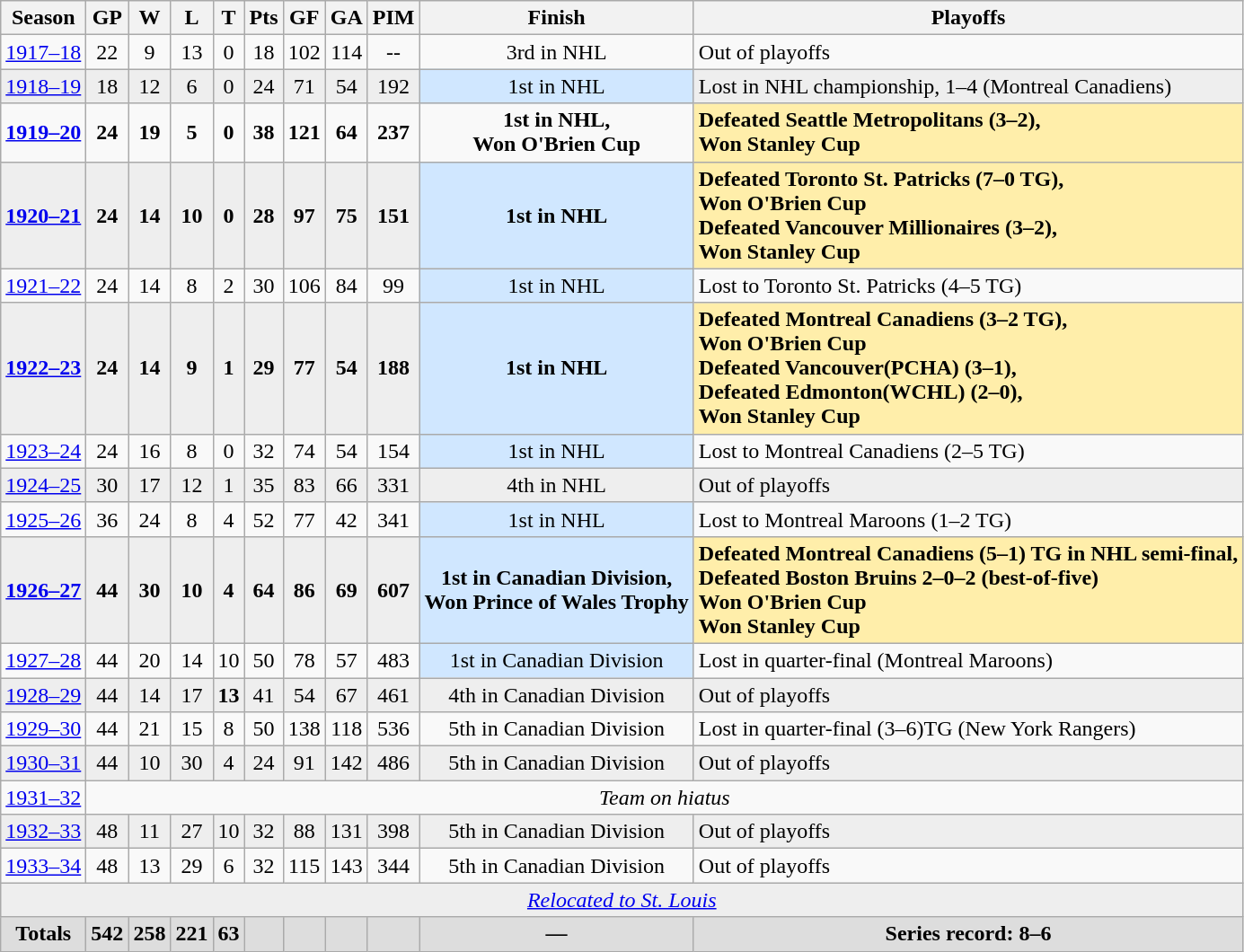<table class="wikitable">
<tr>
<th>Season</th>
<th>GP</th>
<th>W</th>
<th>L</th>
<th>T</th>
<th>Pts</th>
<th>GF</th>
<th>GA</th>
<th>PIM</th>
<th>Finish</th>
<th>Playoffs</th>
</tr>
<tr align="center">
<td><a href='#'>1917–18</a></td>
<td>22</td>
<td>9</td>
<td>13</td>
<td>0</td>
<td>18</td>
<td>102</td>
<td>114</td>
<td>--</td>
<td>3rd in NHL</td>
<td align="left">Out of playoffs</td>
</tr>
<tr bgcolor="#eeeeee" align="center">
<td><a href='#'>1918–19</a></td>
<td>18</td>
<td>12</td>
<td>6</td>
<td>0</td>
<td>24</td>
<td>71</td>
<td>54</td>
<td>192</td>
<td bgcolor="#d0e7ff">1st in NHL</td>
<td align="left">Lost in NHL championship, 1–4 (Montreal Canadiens)</td>
</tr>
<tr align="center" style="font-weight:bold">
<td><a href='#'>1919–20</a></td>
<td>24</td>
<td>19</td>
<td>5</td>
<td>0</td>
<td>38</td>
<td>121</td>
<td>64</td>
<td>237</td>
<td>1st in NHL,<br> <strong>Won O'Brien Cup</strong></td>
<td bgcolor="#ffeeaa" align="left">Defeated Seattle Metropolitans (3–2),<br><strong>Won Stanley Cup</strong></td>
</tr>
<tr bgcolor="#eeeeee" align="center" style="font-weight:bold">
<td><a href='#'>1920–21</a></td>
<td>24</td>
<td>14</td>
<td>10</td>
<td>0</td>
<td>28</td>
<td>97</td>
<td>75</td>
<td>151</td>
<td bgcolor="#d0e7ff">1st in NHL</td>
<td bgcolor="#ffeeaa" align="left">Defeated Toronto St. Patricks (7–0 TG),<br><strong>Won O'Brien Cup</strong><br>Defeated Vancouver Millionaires (3–2),<br><strong>Won Stanley Cup</strong></td>
</tr>
<tr align="center">
<td><a href='#'>1921–22</a></td>
<td>24</td>
<td>14</td>
<td>8</td>
<td>2</td>
<td>30</td>
<td>106</td>
<td>84</td>
<td>99</td>
<td bgcolor="#d0e7ff">1st in NHL</td>
<td align="left">Lost to Toronto St. Patricks (4–5 TG)</td>
</tr>
<tr bgcolor="#eeeeee" align="center" style="font-weight:bold">
<td><a href='#'>1922–23</a></td>
<td>24</td>
<td>14</td>
<td>9</td>
<td>1</td>
<td>29</td>
<td>77</td>
<td>54</td>
<td>188</td>
<td bgcolor="#d0e7ff">1st in NHL</td>
<td bgcolor="#ffeeaa" align="left">Defeated Montreal Canadiens (3–2 TG),<br><strong>Won O'Brien Cup</strong><br>Defeated Vancouver(PCHA) (3–1),<br>Defeated Edmonton(WCHL) (2–0),<br><strong>Won Stanley Cup</strong></td>
</tr>
<tr align="center">
<td><a href='#'>1923–24</a></td>
<td>24</td>
<td>16</td>
<td>8</td>
<td>0</td>
<td>32</td>
<td>74</td>
<td>54</td>
<td>154</td>
<td bgcolor="#d0e7ff">1st in NHL</td>
<td align="left">Lost to Montreal Canadiens (2–5 TG)</td>
</tr>
<tr bgcolor="#eeeeee" align="center">
<td><a href='#'>1924–25</a></td>
<td>30</td>
<td>17</td>
<td>12</td>
<td>1</td>
<td>35</td>
<td>83</td>
<td>66</td>
<td>331</td>
<td>4th in NHL</td>
<td align="left">Out of playoffs</td>
</tr>
<tr align="center">
<td><a href='#'>1925–26</a></td>
<td>36</td>
<td>24</td>
<td>8</td>
<td>4</td>
<td>52</td>
<td>77</td>
<td>42</td>
<td>341</td>
<td bgcolor="#d0e7ff">1st in NHL</td>
<td align="left">Lost to Montreal Maroons (1–2 TG)</td>
</tr>
<tr bgcolor="#eeeeee" align="center" style="font-weight:bold">
<td><a href='#'>1926–27</a></td>
<td>44</td>
<td><strong>30</strong></td>
<td>10</td>
<td>4</td>
<td>64</td>
<td>86</td>
<td>69</td>
<td>607</td>
<td bgcolor="#d0e7ff">1st in Canadian Division,<br><strong>Won Prince of Wales Trophy</strong></td>
<td bgcolor="#ffeeaa" align="left">Defeated Montreal Canadiens (5–1) TG in NHL semi-final,<br>Defeated Boston Bruins 2–0–2 (best-of-five)<br><strong>Won O'Brien Cup</strong><br><strong>Won Stanley Cup</strong></td>
</tr>
<tr align="center">
<td><a href='#'>1927–28</a></td>
<td>44</td>
<td>20</td>
<td>14</td>
<td>10</td>
<td>50</td>
<td>78</td>
<td>57</td>
<td>483</td>
<td bgcolor="#d0e7ff">1st in Canadian Division</td>
<td align="left">Lost in quarter-final (Montreal Maroons)</td>
</tr>
<tr bgcolor="#eeeeee" align="center">
<td><a href='#'>1928–29</a></td>
<td>44</td>
<td>14</td>
<td>17</td>
<td><strong>13</strong></td>
<td>41</td>
<td>54</td>
<td>67</td>
<td>461</td>
<td>4th in Canadian Division</td>
<td align="left">Out of playoffs</td>
</tr>
<tr align="center">
<td><a href='#'>1929–30</a></td>
<td>44</td>
<td>21</td>
<td>15</td>
<td>8</td>
<td>50</td>
<td>138</td>
<td>118</td>
<td>536</td>
<td>5th in Canadian Division</td>
<td align="left">Lost in quarter-final (3–6)TG (New York Rangers)</td>
</tr>
<tr bgcolor="#eeeeee" align="center">
<td><a href='#'>1930–31</a></td>
<td>44</td>
<td>10</td>
<td>30</td>
<td>4</td>
<td>24</td>
<td>91</td>
<td>142</td>
<td>486</td>
<td>5th in Canadian Division</td>
<td align="left">Out of playoffs</td>
</tr>
<tr align="center">
<td><a href='#'>1931–32</a></td>
<td colspan="10"><em>Team on hiatus</em></td>
</tr>
<tr bgcolor="#eeeeee" align="center">
<td><a href='#'>1932–33</a></td>
<td>48</td>
<td>11</td>
<td>27</td>
<td>10</td>
<td>32</td>
<td>88</td>
<td>131</td>
<td>398</td>
<td>5th in Canadian Division</td>
<td align="left">Out of playoffs</td>
</tr>
<tr align="center">
<td><a href='#'>1933–34</a></td>
<td>48</td>
<td>13</td>
<td>29</td>
<td>6</td>
<td>32</td>
<td>115</td>
<td>143</td>
<td>344</td>
<td>5th in Canadian Division</td>
<td align="left">Out of playoffs</td>
</tr>
<tr bgcolor="#eeeeee" align="center">
<td colspan="11"><em><a href='#'>Relocated to St. Louis</a></em></td>
</tr>
<tr align="center" style="font-weight:bold; background-color:#dddddd;" |>
<td>Totals</td>
<td><strong>542</strong></td>
<td><strong>258</strong></td>
<td><strong>221</strong></td>
<td><strong>63</strong></td>
<td><strong></strong></td>
<td><strong></strong></td>
<td><strong></strong></td>
<td><strong></strong></td>
<td>—</td>
<td><strong>Series record: 8–6</strong></td>
</tr>
</table>
